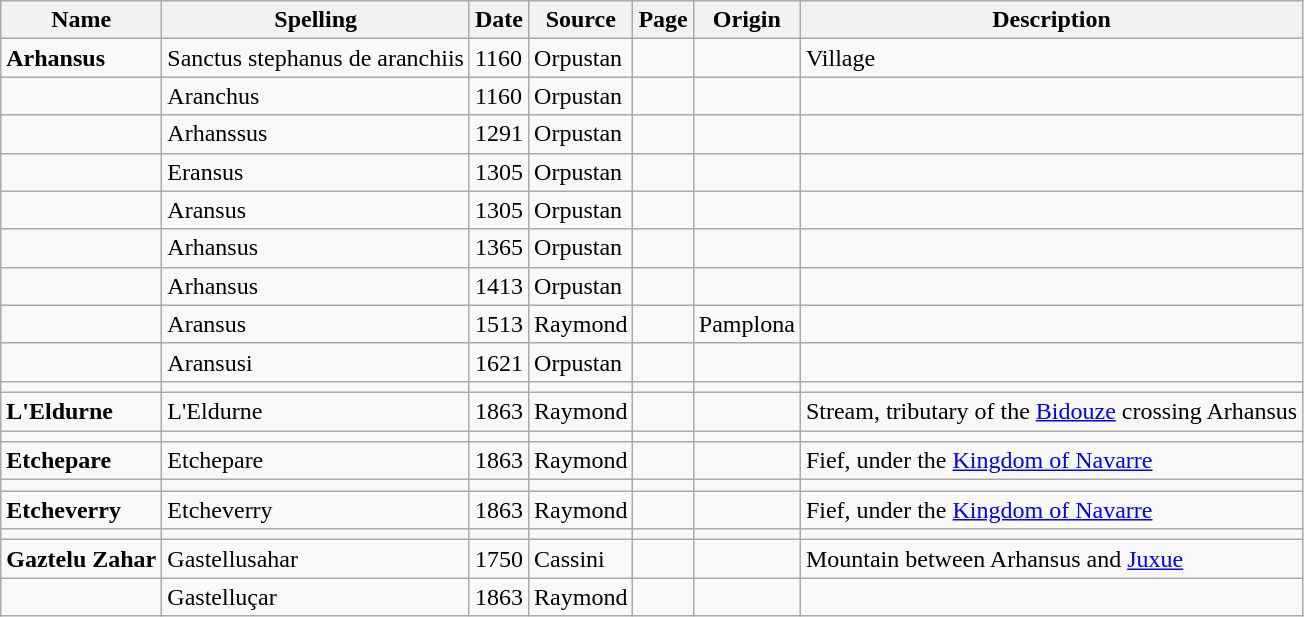<table class="wikitable">
<tr>
<th>Name</th>
<th>Spelling</th>
<th>Date</th>
<th>Source</th>
<th>Page</th>
<th>Origin</th>
<th>Description</th>
</tr>
<tr>
<td><strong>Arhansus</strong></td>
<td>Sanctus stephanus de aranchiis</td>
<td>1160</td>
<td>Orpustan</td>
<td></td>
<td></td>
<td>Village</td>
</tr>
<tr>
<td></td>
<td>Aranchus</td>
<td>1160</td>
<td>Orpustan</td>
<td></td>
<td></td>
<td></td>
</tr>
<tr>
<td></td>
<td>Arhanssus</td>
<td>1291</td>
<td>Orpustan</td>
<td></td>
<td></td>
<td></td>
</tr>
<tr>
<td></td>
<td>Eransus</td>
<td>1305</td>
<td>Orpustan</td>
<td></td>
<td></td>
<td></td>
</tr>
<tr>
<td></td>
<td>Aransus</td>
<td>1305</td>
<td>Orpustan</td>
<td></td>
<td></td>
<td></td>
</tr>
<tr>
<td></td>
<td>Arhansus</td>
<td>1365</td>
<td>Orpustan</td>
<td></td>
<td></td>
<td></td>
</tr>
<tr>
<td></td>
<td>Arhansus</td>
<td>1413</td>
<td>Orpustan</td>
<td></td>
<td></td>
<td></td>
</tr>
<tr>
<td></td>
<td>Aransus</td>
<td>1513</td>
<td>Raymond</td>
<td></td>
<td>Pamplona</td>
<td></td>
</tr>
<tr>
<td></td>
<td>Aransusi</td>
<td>1621</td>
<td>Orpustan</td>
<td></td>
<td></td>
<td></td>
</tr>
<tr>
<td></td>
<td></td>
<td></td>
<td></td>
<td></td>
<td></td>
<td></td>
</tr>
<tr>
<td><strong>L'Eldurne</strong></td>
<td>L'Eldurne</td>
<td>1863</td>
<td>Raymond</td>
<td></td>
<td></td>
<td>Stream, tributary of the <a href='#'>Bidouze</a> crossing Arhansus</td>
</tr>
<tr>
<td></td>
<td></td>
<td></td>
<td></td>
<td></td>
<td></td>
<td></td>
</tr>
<tr>
<td><strong>Etchepare</strong></td>
<td>Etchepare</td>
<td>1863</td>
<td>Raymond</td>
<td></td>
<td></td>
<td>Fief, under the <a href='#'>Kingdom of Navarre</a></td>
</tr>
<tr>
<td></td>
<td></td>
<td></td>
<td></td>
<td></td>
<td></td>
<td></td>
</tr>
<tr>
<td><strong>Etcheverry</strong></td>
<td>Etcheverry</td>
<td>1863</td>
<td>Raymond</td>
<td></td>
<td></td>
<td>Fief, under the <a href='#'>Kingdom of Navarre</a></td>
</tr>
<tr>
<td></td>
<td></td>
<td></td>
<td></td>
<td></td>
<td></td>
<td></td>
</tr>
<tr>
<td><strong>Gaztelu Zahar</strong></td>
<td>Gastellusahar</td>
<td>1750</td>
<td>Cassini</td>
<td></td>
<td></td>
<td>Mountain between Arhansus and <a href='#'>Juxue</a></td>
</tr>
<tr>
<td></td>
<td>Gastelluçar</td>
<td>1863</td>
<td>Raymond</td>
<td></td>
<td></td>
<td></td>
</tr>
</table>
